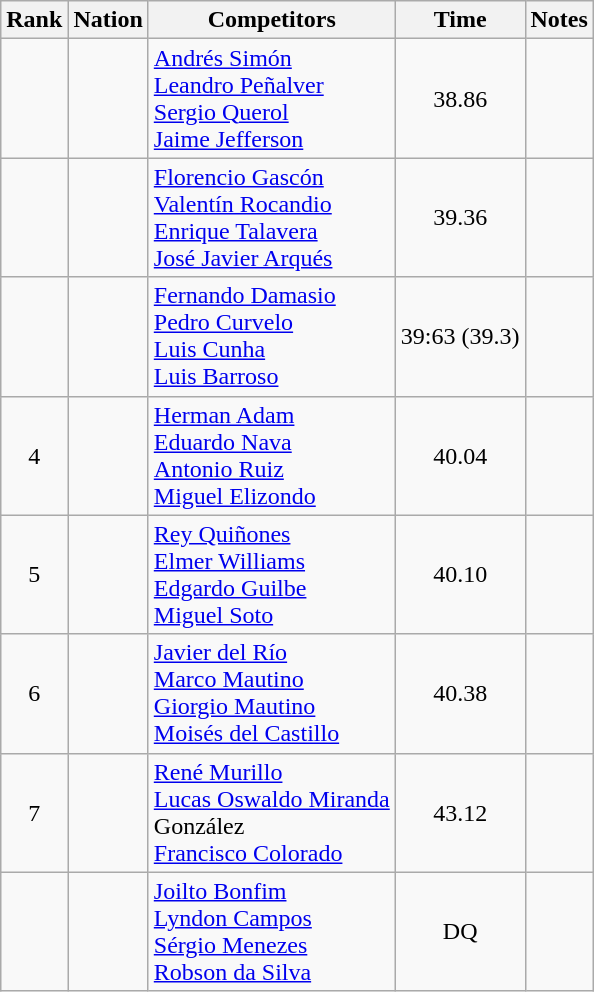<table class="wikitable sortable" style="text-align:center">
<tr>
<th>Rank</th>
<th>Nation</th>
<th>Competitors</th>
<th>Time</th>
<th>Notes</th>
</tr>
<tr>
<td align=center></td>
<td align=left></td>
<td align=left><a href='#'>Andrés Simón</a><br><a href='#'>Leandro Peñalver</a><br><a href='#'>Sergio Querol</a><br><a href='#'>Jaime Jefferson</a></td>
<td>38.86</td>
<td></td>
</tr>
<tr>
<td align=center></td>
<td align=left></td>
<td align=left><a href='#'>Florencio Gascón</a><br><a href='#'>Valentín Rocandio</a><br><a href='#'>Enrique Talavera</a><br><a href='#'>José Javier Arqués</a></td>
<td>39.36</td>
<td></td>
</tr>
<tr>
<td align=center></td>
<td align=left></td>
<td align=left><a href='#'>Fernando Damasio</a><br><a href='#'>Pedro Curvelo</a><br><a href='#'>Luis Cunha</a><br><a href='#'>Luis Barroso</a></td>
<td>39:63 (39.3)</td>
<td></td>
</tr>
<tr>
<td align=center>4</td>
<td align=left></td>
<td align=left><a href='#'>Herman Adam</a><br><a href='#'>Eduardo Nava</a><br><a href='#'>Antonio Ruiz</a><br><a href='#'>Miguel Elizondo</a></td>
<td>40.04</td>
<td></td>
</tr>
<tr>
<td align=center>5</td>
<td align=left></td>
<td align=left><a href='#'>Rey Quiñones</a><br><a href='#'>Elmer Williams</a><br><a href='#'>Edgardo Guilbe</a><br><a href='#'>Miguel Soto</a></td>
<td>40.10</td>
<td></td>
</tr>
<tr>
<td align=center>6</td>
<td align=left></td>
<td align=left><a href='#'>Javier del Río</a><br><a href='#'>Marco Mautino</a><br><a href='#'>Giorgio Mautino</a><br><a href='#'>Moisés del Castillo</a></td>
<td>40.38</td>
<td></td>
</tr>
<tr>
<td align=center>7</td>
<td align=left></td>
<td align=left><a href='#'>René Murillo</a><br><a href='#'>Lucas Oswaldo Miranda</a><br>González<br><a href='#'>Francisco Colorado</a></td>
<td>43.12</td>
<td></td>
</tr>
<tr>
<td align=center></td>
<td align=left></td>
<td align=left><a href='#'>Joilto Bonfim</a><br><a href='#'>Lyndon Campos</a><br><a href='#'>Sérgio Menezes</a><br><a href='#'>Robson da Silva</a></td>
<td>DQ</td>
<td></td>
</tr>
</table>
